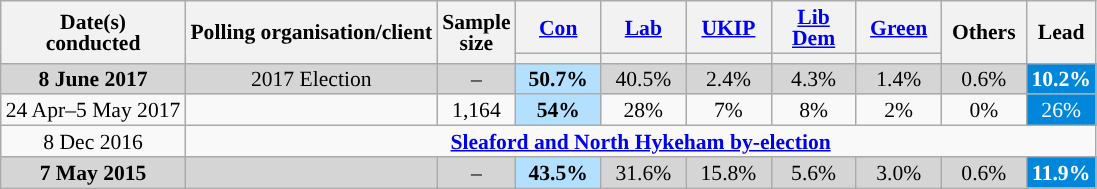<table class="wikitable sortable mw-datatable" style="text-align:center;font-size:90%;line-height:14px;">
<tr>
<th rowspan="2">Date(s)<br>conducted</th>
<th rowspan="2">Polling organisation/client</th>
<th rowspan="2">Sample<br>size</th>
<th style="width:50px;" class="unsortable"><a href='#'>Con</a></th>
<th style="width:50px;" class="unsortable"><a href='#'>Lab</a></th>
<th style="width:50px;" class="unsortable"><a href='#'>UKIP</a></th>
<th style="width:50px;" class="unsortable"><a href='#'>Lib Dem</a></th>
<th style="width:50px;" class="unsortable"><a href='#'>Green</a></th>
<th style="width:50px;" rowspan="2" class="unsortable">Others</th>
<th class="unsortable" style="width:20px;" rowspan="2">Lead</th>
</tr>
<tr>
<th class="unsortable" style="color:inherit;background:"></th>
<th class="unsortable" style="color:inherit;background:"></th>
<th class="unsortable" style="color:inherit;background:"></th>
<th class="unsortable" style="color:inherit;background:"></th>
<th class="unsortable" style="color:inherit;background:"></th>
</tr>
<tr>
<td style="background:#D5D5D5"><strong>8 June 2017</strong></td>
<td style="background:#D5D5D5">2017 Election</td>
<td style="background:#D5D5D5">–</td>
<td style="background:#B3E0FF"><strong>50.7%</strong></td>
<td style="background:#D5D5D5">40.5%</td>
<td style="background:#D5D5D5">2.4%</td>
<td style="background:#D5D5D5">4.3%</td>
<td style="background:#D5D5D5">1.4%</td>
<td style="background:#D5D5D5">0.6%</td>
<td style="background:#0087DC; color:white;"><strong>10.2%</strong></td>
</tr>
<tr>
<td>24 Apr–5 May 2017</td>
<td></td>
<td>1,164</td>
<td style="background:#B3E0FF"><strong>54%</strong></td>
<td>28%</td>
<td>7%</td>
<td>8%</td>
<td>2%</td>
<td>0%</td>
<td style="background:#0087DC; color:white;">26%</td>
</tr>
<tr>
<td>8 Dec 2016</td>
<td colspan="10"><strong><a href='#'>Sleaford and North Hykeham by-election</a></strong></td>
</tr>
<tr>
<td style="background:#D5D5D5"><strong>7 May 2015</strong></td>
<td style="background:#D5D5D5"></td>
<td style="background:#D5D5D5">–</td>
<td style="background:#B3E0FF"><strong>43.5%</strong></td>
<td style="background:#D5D5D5">31.6%</td>
<td style="background:#D5D5D5">15.8%</td>
<td style="background:#D5D5D5">5.6%</td>
<td style="background:#D5D5D5">3.0%</td>
<td style="background:#D5D5D5">0.6%</td>
<td style="background:#0087DC; color:white;"><strong>11.9%</strong></td>
</tr>
</table>
